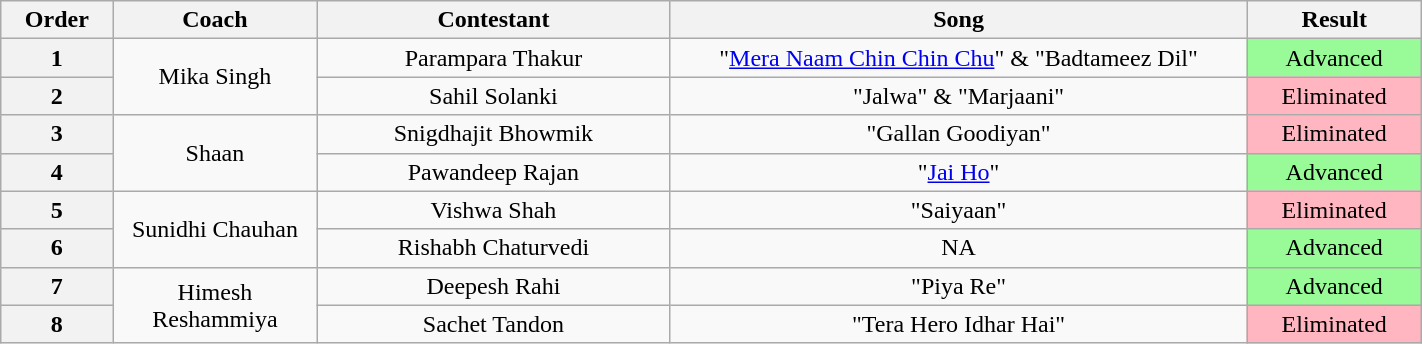<table class="wikitable" style="width:75%; text-align:center;">
<tr>
<th width="040">Order</th>
<th width="060">Coach</th>
<th width="150">Contestant</th>
<th width="250">Song</th>
<th width="070">Result</th>
</tr>
<tr>
<th>1</th>
<td rowspan=2>Mika Singh</td>
<td>Parampara Thakur</td>
<td>"<a href='#'>Mera Naam Chin Chin Chu</a>" & "Badtameez Dil"</td>
<td bgcolor="98FB98">Advanced</td>
</tr>
<tr>
<th>2</th>
<td>Sahil Solanki</td>
<td>"Jalwa" & "Marjaani"</td>
<td bgcolor="FFB6C1">Eliminated</td>
</tr>
<tr>
<th>3</th>
<td rowspan=2>Shaan</td>
<td>Snigdhajit Bhowmik</td>
<td>"Gallan Goodiyan"</td>
<td bgcolor="FFB6C1">Eliminated</td>
</tr>
<tr>
<th>4</th>
<td>Pawandeep Rajan</td>
<td>"<a href='#'>Jai Ho</a>"</td>
<td bgcolor="98FB98">Advanced</td>
</tr>
<tr>
<th>5</th>
<td rowspan=2>Sunidhi Chauhan</td>
<td>Vishwa Shah</td>
<td>"Saiyaan"</td>
<td bgcolor="FFB6C1">Eliminated</td>
</tr>
<tr>
<th>6</th>
<td>Rishabh Chaturvedi</td>
<td>NA</td>
<td bgcolor="98FB98">Advanced</td>
</tr>
<tr>
<th>7</th>
<td rowspan=2>Himesh Reshammiya</td>
<td>Deepesh Rahi</td>
<td>"Piya Re"</td>
<td bgcolor="98FB98">Advanced</td>
</tr>
<tr>
<th>8</th>
<td>Sachet Tandon</td>
<td>"Tera Hero Idhar Hai"</td>
<td bgcolor="FFB6C1">Eliminated</td>
</tr>
</table>
